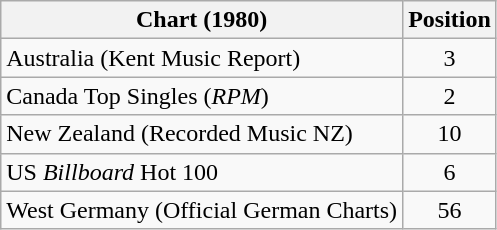<table class="wikitable sortable">
<tr>
<th>Chart (1980)</th>
<th>Position</th>
</tr>
<tr>
<td>Australia (Kent Music Report)</td>
<td style="text-align:center;">3</td>
</tr>
<tr>
<td>Canada Top Singles (<em>RPM</em>)</td>
<td style="text-align:center;">2</td>
</tr>
<tr>
<td>New Zealand (Recorded Music NZ)</td>
<td style="text-align:center;">10</td>
</tr>
<tr>
<td>US <em>Billboard</em> Hot 100</td>
<td style="text-align:center;">6</td>
</tr>
<tr>
<td>West Germany (Official German Charts)</td>
<td style="text-align:center;">56</td>
</tr>
</table>
